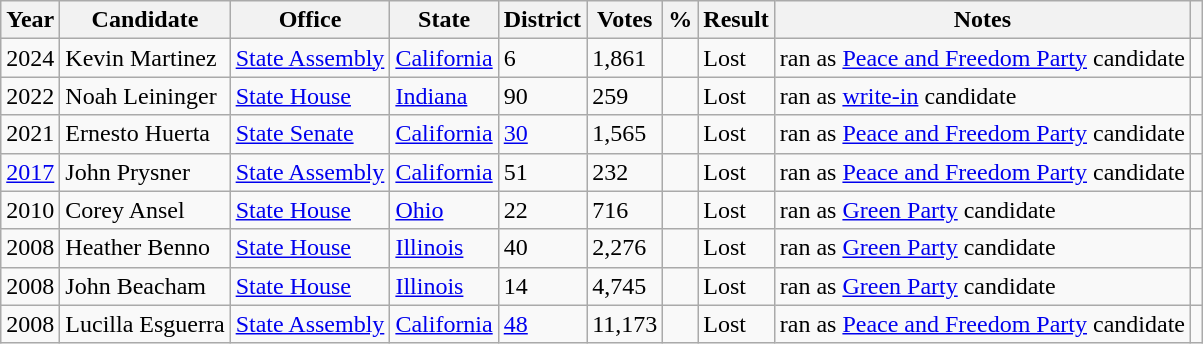<table class="wikitable sortable" style="font-size:100%">
<tr>
<th>Year</th>
<th>Candidate</th>
<th>Office</th>
<th>State</th>
<th>District</th>
<th>Votes</th>
<th>%</th>
<th>Result</th>
<th>Notes</th>
<th></th>
</tr>
<tr>
<td>2024</td>
<td>Kevin Martinez</td>
<td><a href='#'>State Assembly</a></td>
<td><a href='#'>California</a></td>
<td>6</td>
<td>1,861</td>
<td></td>
<td> Lost</td>
<td>ran as <a href='#'>Peace and Freedom Party</a> candidate</td>
<td></td>
</tr>
<tr>
<td>2022</td>
<td>Noah Leininger</td>
<td><a href='#'>State House</a></td>
<td><a href='#'>Indiana</a></td>
<td>90</td>
<td>259</td>
<td></td>
<td> Lost</td>
<td>ran as <a href='#'>write-in</a> candidate</td>
<td></td>
</tr>
<tr>
<td>2021</td>
<td>Ernesto Huerta</td>
<td><a href='#'>State Senate</a></td>
<td><a href='#'>California</a></td>
<td><a href='#'>30</a></td>
<td>1,565</td>
<td></td>
<td> Lost</td>
<td>ran as <a href='#'>Peace and Freedom Party</a> candidate</td>
<td></td>
</tr>
<tr>
<td><a href='#'>2017</a></td>
<td>John Prysner</td>
<td><a href='#'>State Assembly</a></td>
<td><a href='#'>California</a></td>
<td>51</td>
<td>232</td>
<td></td>
<td> Lost</td>
<td>ran as <a href='#'>Peace and Freedom Party</a> candidate</td>
<td></td>
</tr>
<tr>
<td>2010</td>
<td>Corey Ansel</td>
<td><a href='#'>State House</a></td>
<td><a href='#'>Ohio</a></td>
<td>22</td>
<td>716</td>
<td></td>
<td> Lost</td>
<td>ran as <a href='#'>Green Party</a> candidate</td>
<td></td>
</tr>
<tr>
<td>2008</td>
<td>Heather Benno</td>
<td><a href='#'>State House</a></td>
<td><a href='#'>Illinois</a></td>
<td>40</td>
<td>2,276</td>
<td></td>
<td> Lost</td>
<td>ran as <a href='#'>Green Party</a> candidate</td>
<td></td>
</tr>
<tr>
<td>2008</td>
<td>John Beacham</td>
<td><a href='#'>State House</a></td>
<td><a href='#'>Illinois</a></td>
<td>14</td>
<td>4,745</td>
<td></td>
<td> Lost</td>
<td>ran as <a href='#'>Green Party</a> candidate</td>
<td></td>
</tr>
<tr>
<td>2008</td>
<td>Lucilla Esguerra</td>
<td><a href='#'>State Assembly</a></td>
<td><a href='#'>California</a></td>
<td><a href='#'>48</a></td>
<td>11,173</td>
<td></td>
<td> Lost</td>
<td>ran as <a href='#'>Peace and Freedom Party</a> candidate</td>
<td></td>
</tr>
</table>
